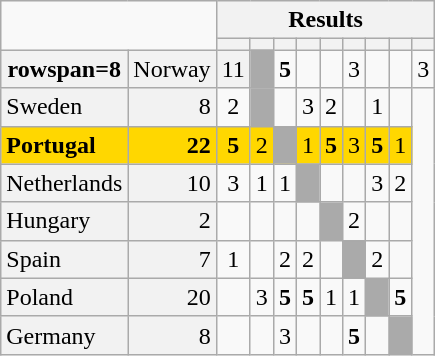<table class="wikitable" border="1" style="text-align:center">
<tr>
<td colspan=2 rowspan=2></td>
<th colspan=21>Results</th>
</tr>
<tr>
<th></th>
<th></th>
<th></th>
<th></th>
<th></th>
<th></th>
<th></th>
<th></th>
<th></th>
</tr>
<tr>
<th>rowspan=8 </th>
<td style="text-align:left; background:#f2f2f2;">Norway</td>
<td style="text-align:right; background:#f2f2f2;">11</td>
<td style="text-align:left; background:#aaa;"></td>
<td><strong>5</strong></td>
<td></td>
<td></td>
<td>3</td>
<td></td>
<td></td>
<td>3</td>
</tr>
<tr>
<td style="text-align:left; background:#f2f2f2;">Sweden</td>
<td style="text-align:right; background:#f2f2f2;">8</td>
<td>2</td>
<td style="text-align:left; background:#aaa;"></td>
<td></td>
<td>3</td>
<td>2</td>
<td></td>
<td>1</td>
<td></td>
</tr>
<tr style="background:gold;">
<td style="text-align:left; background:gold;"><strong>Portugal</strong></td>
<td style="text-align:right; background:gold;"><strong>22</strong></td>
<td><strong>5</strong></td>
<td>2</td>
<td style="text-align:left; background:#aaa;"></td>
<td>1</td>
<td><strong>5</strong></td>
<td>3</td>
<td><strong>5</strong></td>
<td>1</td>
</tr>
<tr>
<td style="text-align:left; background:#f2f2f2;">Netherlands</td>
<td style="text-align:right; background:#f2f2f2;">10</td>
<td>3</td>
<td>1</td>
<td>1</td>
<td style="text-align:left; background:#aaa;"></td>
<td></td>
<td></td>
<td>3</td>
<td>2</td>
</tr>
<tr>
<td style="text-align:left; background:#f2f2f2;">Hungary</td>
<td style="text-align:right; background:#f2f2f2;">2</td>
<td></td>
<td></td>
<td></td>
<td></td>
<td style="text-align:left; background:#aaa;"></td>
<td>2</td>
<td></td>
<td></td>
</tr>
<tr>
<td style="text-align:left; background:#f2f2f2;">Spain</td>
<td style="text-align:right; background:#f2f2f2;">7</td>
<td>1</td>
<td></td>
<td>2</td>
<td>2</td>
<td></td>
<td style="text-align:left; background:#aaa;"></td>
<td>2</td>
<td></td>
</tr>
<tr>
<td style="text-align:left; background:#f2f2f2;">Poland</td>
<td style="text-align:right; background:#f2f2f2;">20</td>
<td></td>
<td>3</td>
<td><strong>5</strong></td>
<td><strong>5</strong></td>
<td>1</td>
<td>1</td>
<td style="text-align:left; background:#aaa;"></td>
<td><strong>5</strong></td>
</tr>
<tr>
<td style="text-align:left; background:#f2f2f2;">Germany</td>
<td style="text-align:right; background:#f2f2f2;">8</td>
<td></td>
<td></td>
<td>3</td>
<td></td>
<td></td>
<td><strong>5</strong></td>
<td></td>
<td style="text-align:left; background:#aaa;"></td>
</tr>
</table>
